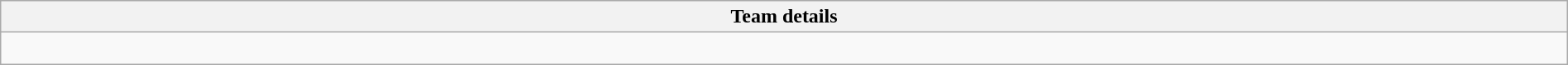<table class="wikitable collapsible collapsed" style="width:100%">
<tr>
<th>Team details</th>
</tr>
<tr>
<td><br></td>
</tr>
</table>
